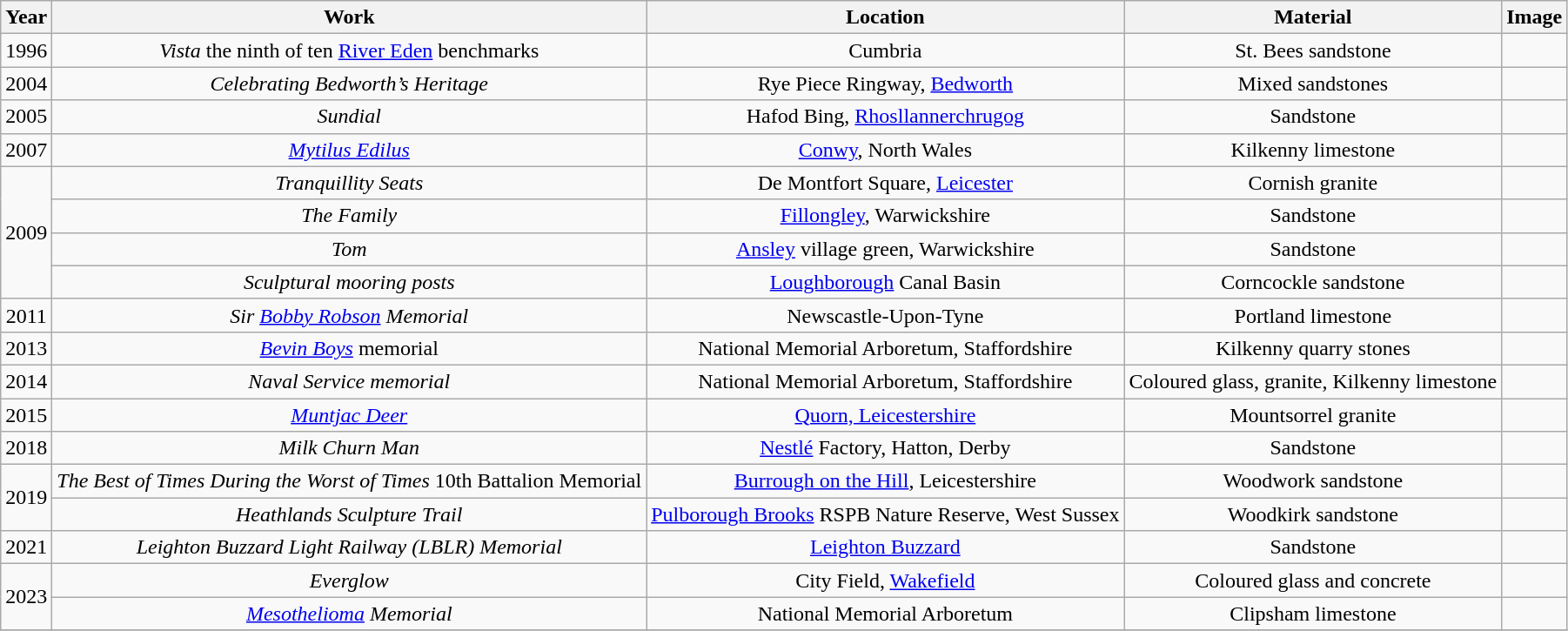<table class="wikitable sortable" style=text-align:center>
<tr>
<th scope="col">Year</th>
<th scope="col">Work</th>
<th scope="col">Location</th>
<th scope="col">Material</th>
<th scope="col">Image</th>
</tr>
<tr>
<td>1996</td>
<td><em>Vista</em> the ninth of ten <a href='#'>River Eden</a> benchmarks</td>
<td>Cumbria</td>
<td>St. Bees sandstone</td>
<td></td>
</tr>
<tr>
<td>2004</td>
<td><em>Celebrating Bedworth’s Heritage</em></td>
<td>Rye Piece Ringway, <a href='#'>Bedworth</a></td>
<td>Mixed sandstones</td>
<td></td>
</tr>
<tr>
<td>2005</td>
<td><em>Sundial</em></td>
<td>Hafod Bing, <a href='#'>Rhosllannerchrugog</a></td>
<td>Sandstone</td>
<td></td>
</tr>
<tr>
<td>2007</td>
<td><em><a href='#'>Mytilus Edilus</a></em></td>
<td><a href='#'>Conwy</a>, North Wales</td>
<td>Kilkenny limestone</td>
<td></td>
</tr>
<tr>
<td rowspan="4">2009</td>
<td><em>Tranquillity Seats</em></td>
<td>De Montfort Square, <a href='#'>Leicester</a></td>
<td>Cornish granite</td>
<td></td>
</tr>
<tr>
<td><em>The Family</em></td>
<td><a href='#'>Fillongley</a>, Warwickshire</td>
<td>Sandstone</td>
<td></td>
</tr>
<tr>
<td><em>Tom</em></td>
<td><a href='#'>Ansley</a> village green, Warwickshire</td>
<td>Sandstone</td>
<td></td>
</tr>
<tr>
<td><em>Sculptural mooring posts</em></td>
<td><a href='#'>Loughborough</a> Canal Basin</td>
<td>Corncockle sandstone</td>
<td></td>
</tr>
<tr>
<td>2011</td>
<td><em>Sir <a href='#'>Bobby Robson</a> Memorial</em></td>
<td>Newscastle-Upon-Tyne</td>
<td>Portland limestone</td>
<td></td>
</tr>
<tr>
<td>2013</td>
<td><em><a href='#'>Bevin Boys</a></em> memorial</td>
<td>National Memorial Arboretum, Staffordshire</td>
<td>Kilkenny quarry stones</td>
<td></td>
</tr>
<tr>
<td>2014</td>
<td><em>Naval Service memorial</em></td>
<td>National Memorial Arboretum, Staffordshire</td>
<td>Coloured glass, granite, Kilkenny limestone</td>
<td></td>
</tr>
<tr>
<td>2015</td>
<td><em><a href='#'>Muntjac Deer</a></em></td>
<td><a href='#'>Quorn, Leicestershire</a></td>
<td>Mountsorrel granite</td>
<td></td>
</tr>
<tr>
<td>2018</td>
<td><em>Milk Churn Man</em></td>
<td><a href='#'>Nestlé</a> Factory, Hatton, Derby</td>
<td>Sandstone</td>
<td></td>
</tr>
<tr>
<td rowspan="2">2019</td>
<td><em>The Best of Times During the Worst of Times</em> 10th Battalion Memorial</td>
<td><a href='#'>Burrough on the Hill</a>, Leicestershire</td>
<td>Woodwork sandstone</td>
<td></td>
</tr>
<tr>
<td><em>Heathlands Sculpture Trail</em></td>
<td><a href='#'>Pulborough Brooks</a> RSPB Nature Reserve, West Sussex</td>
<td>Woodkirk sandstone</td>
<td></td>
</tr>
<tr>
<td>2021</td>
<td><em>Leighton Buzzard Light Railway (LBLR) Memorial</em></td>
<td><a href='#'>Leighton Buzzard</a></td>
<td>Sandstone</td>
<td></td>
</tr>
<tr>
<td rowspan="2">2023</td>
<td><em>Everglow</em></td>
<td>City Field, <a href='#'>Wakefield</a></td>
<td>Coloured glass and concrete</td>
<td></td>
</tr>
<tr>
<td><em><a href='#'>Mesothelioma</a> Memorial</em></td>
<td>National Memorial Arboretum</td>
<td>Clipsham limestone</td>
<td></td>
</tr>
<tr>
</tr>
</table>
